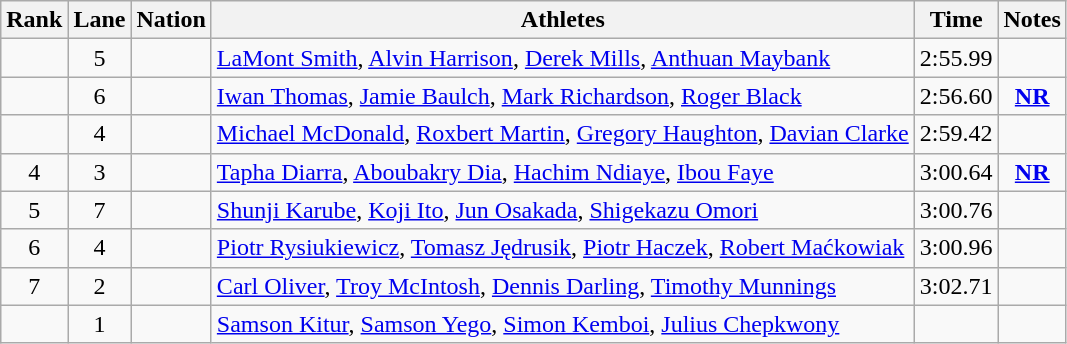<table class="wikitable sortable" style="text-align:center">
<tr>
<th>Rank</th>
<th>Lane</th>
<th>Nation</th>
<th>Athletes</th>
<th>Time</th>
<th>Notes</th>
</tr>
<tr>
<td></td>
<td>5</td>
<td align=left></td>
<td align=left><a href='#'>LaMont Smith</a>, <a href='#'>Alvin Harrison</a>, <a href='#'>Derek Mills</a>, <a href='#'>Anthuan Maybank</a></td>
<td>2:55.99</td>
<td></td>
</tr>
<tr>
<td></td>
<td>6</td>
<td align=left></td>
<td align=left><a href='#'>Iwan Thomas</a>, <a href='#'>Jamie Baulch</a>, <a href='#'>Mark Richardson</a>, <a href='#'>Roger Black</a></td>
<td>2:56.60</td>
<td><strong><a href='#'>NR</a></strong></td>
</tr>
<tr>
<td></td>
<td>4</td>
<td align=left></td>
<td align=left><a href='#'>Michael McDonald</a>, <a href='#'>Roxbert Martin</a>, <a href='#'>Gregory Haughton</a>, <a href='#'>Davian Clarke</a></td>
<td>2:59.42</td>
<td></td>
</tr>
<tr>
<td>4</td>
<td>3</td>
<td align=left></td>
<td align=left><a href='#'>Tapha Diarra</a>, <a href='#'>Aboubakry Dia</a>, <a href='#'>Hachim Ndiaye</a>, <a href='#'>Ibou Faye</a></td>
<td>3:00.64</td>
<td><strong><a href='#'>NR</a></strong></td>
</tr>
<tr>
<td>5</td>
<td>7</td>
<td align=left></td>
<td align=left><a href='#'>Shunji Karube</a>, <a href='#'>Koji Ito</a>, <a href='#'>Jun Osakada</a>, <a href='#'>Shigekazu Omori</a></td>
<td>3:00.76</td>
<td></td>
</tr>
<tr>
<td>6</td>
<td>4</td>
<td align=left></td>
<td align=left><a href='#'>Piotr Rysiukiewicz</a>, <a href='#'>Tomasz Jędrusik</a>, <a href='#'>Piotr Haczek</a>, <a href='#'>Robert Maćkowiak</a></td>
<td>3:00.96</td>
<td></td>
</tr>
<tr>
<td>7</td>
<td>2</td>
<td align=left></td>
<td align=left><a href='#'>Carl Oliver</a>, <a href='#'>Troy McIntosh</a>, <a href='#'>Dennis Darling</a>, <a href='#'>Timothy Munnings</a></td>
<td>3:02.71</td>
<td></td>
</tr>
<tr>
<td></td>
<td>1</td>
<td align=left></td>
<td align=left><a href='#'>Samson Kitur</a>, <a href='#'>Samson Yego</a>, <a href='#'>Simon Kemboi</a>, <a href='#'>Julius Chepkwony</a></td>
<td></td>
<td></td>
</tr>
</table>
